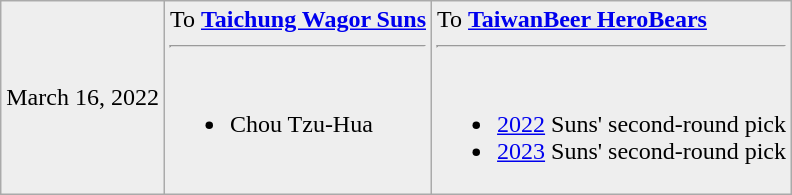<table class="wikitable" style="text-align:center">
<tr style="background:#eee">
<td>March 16, 2022</td>
<td align="left" valign="top">To <strong><a href='#'>Taichung Wagor Suns</a></strong><hr><br><ul><li>Chou Tzu-Hua</li></ul></td>
<td align="left" valign="top">To <strong><a href='#'>TaiwanBeer HeroBears</a></strong><hr><br><ul><li><a href='#'>2022</a> Suns' second-round pick</li><li><a href='#'>2023</a> Suns' second-round pick</li></ul></td>
</tr>
</table>
